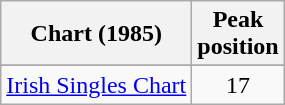<table class="wikitable plainrowheaders" style="text-align:center">
<tr>
<th>Chart (1985)</th>
<th>Peak<br>position</th>
</tr>
<tr>
</tr>
<tr>
<td align="left"><a href='#'>Irish Singles Chart</a></td>
<td style="text-align:center;">17</td>
</tr>
</table>
